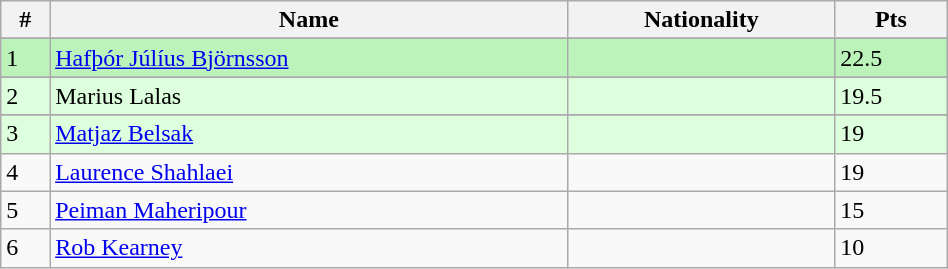<table class="wikitable" style="display: inline-table;width: 50%;">
<tr>
<th>#</th>
<th>Name</th>
<th>Nationality</th>
<th>Pts</th>
</tr>
<tr>
</tr>
<tr bgcolor=bbf3bb>
<td>1</td>
<td><a href='#'>Hafþór Júlíus Björnsson</a></td>
<td></td>
<td>22.5</td>
</tr>
<tr>
</tr>
<tr bgcolor=ddffdd>
<td>2</td>
<td>Marius Lalas</td>
<td></td>
<td>19.5</td>
</tr>
<tr>
</tr>
<tr bgcolor=ddffdd>
<td>3</td>
<td><a href='#'>Matjaz Belsak</a></td>
<td></td>
<td>19</td>
</tr>
<tr>
<td>4</td>
<td><a href='#'>Laurence Shahlaei</a></td>
<td></td>
<td>19</td>
</tr>
<tr>
<td>5</td>
<td><a href='#'>Peiman Maheripour</a></td>
<td></td>
<td>15</td>
</tr>
<tr>
<td>6</td>
<td><a href='#'>Rob Kearney</a></td>
<td></td>
<td>10</td>
</tr>
</table>
